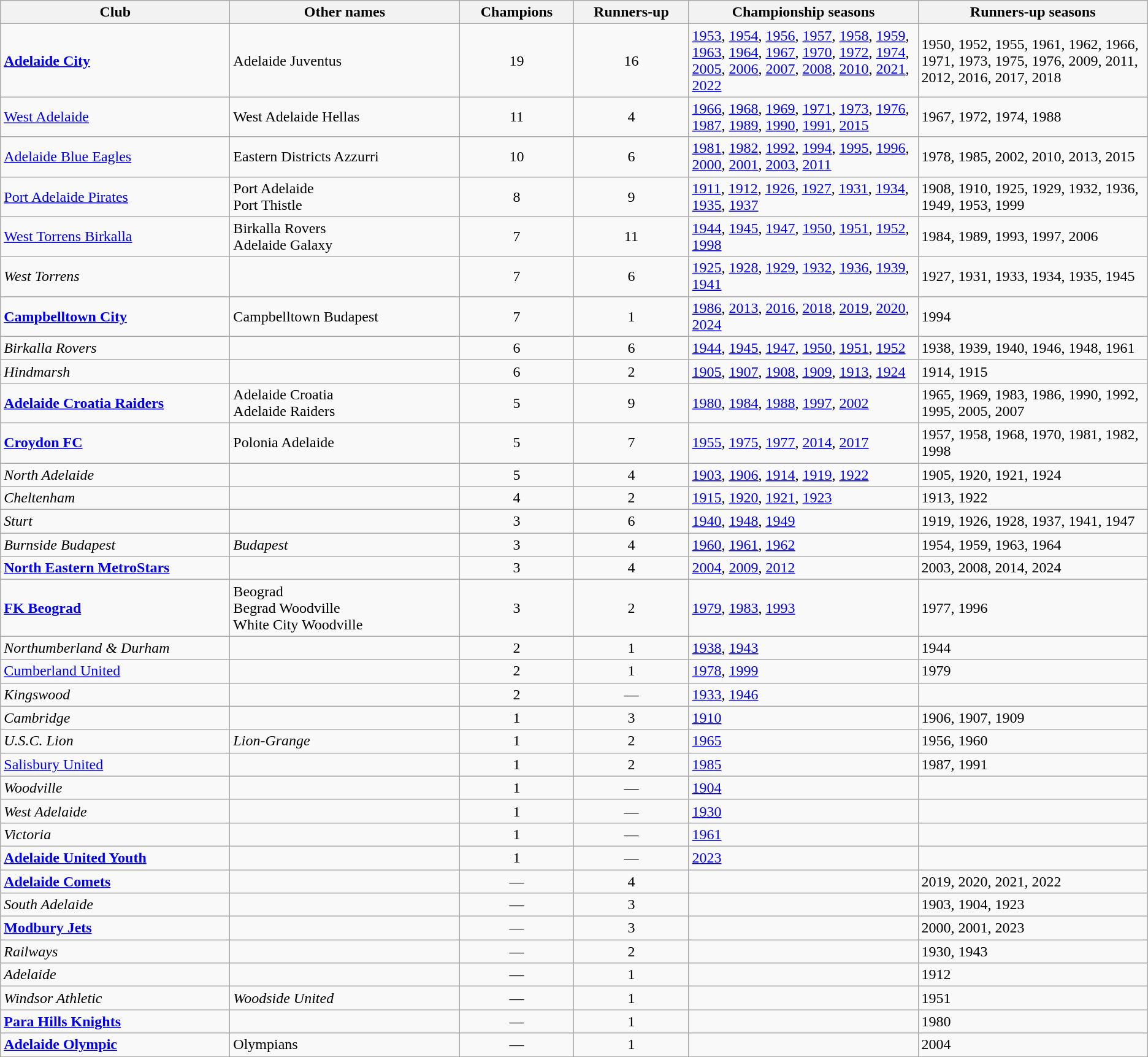<table class="wikitable sortable">
<tr>
<th style="width:20%;">Club</th>
<th style="width:20%;">Other names</th>
<th style="width:10%;">Champions</th>
<th style="width:10%;">Runners-up</th>
<th style="width:20%;">Championship seasons</th>
<th style="width:20%;">Runners-up seasons</th>
</tr>
<tr>
<td><strong><a href='#'>Adelaide City</a></strong></td>
<td>Adelaide Juventus</td>
<td align=center>19</td>
<td align=center>16</td>
<td><a href='#'>1953</a>, <a href='#'>1954</a>, <a href='#'>1956</a>, <a href='#'>1957</a>, <a href='#'>1958</a>, <a href='#'>1959</a>, <a href='#'>1963</a>, <a href='#'>1964</a>, <a href='#'>1967</a>, <a href='#'>1970</a>, <a href='#'>1972</a>, <a href='#'>1974</a>, <a href='#'>2005</a>, <a href='#'>2006</a>, <a href='#'>2007</a>, <a href='#'>2008</a>, <a href='#'>2010</a>, <a href='#'>2021</a>, <a href='#'>2022</a></td>
<td>1950, 1952, 1955, 1961, 1962, 1966, 1971, 1973, 1975, 1976, 2009, 2011, 2012, 2016, 2017, 2018</td>
</tr>
<tr>
<td><a href='#'>West Adelaide</a></td>
<td>West Adelaide Hellas</td>
<td align=center>11</td>
<td align=center>4</td>
<td><a href='#'>1966</a>, <a href='#'>1968</a>, <a href='#'>1969</a>, <a href='#'>1971</a>, <a href='#'>1973</a>, <a href='#'>1976</a>, <a href='#'>1987</a>, <a href='#'>1989</a>, <a href='#'>1990</a>, <a href='#'>1991</a>, <a href='#'>2015</a></td>
<td>1967, 1972, 1974, 1988</td>
</tr>
<tr>
<td><a href='#'>Adelaide Blue Eagles</a></td>
<td>Eastern Districts Azzurri</td>
<td align=center>10</td>
<td align=center>6</td>
<td><a href='#'>1981</a>, <a href='#'>1982</a>, <a href='#'>1992</a>, <a href='#'>1994</a>, <a href='#'>1995</a>, <a href='#'>1996</a>, <a href='#'>2000</a>, <a href='#'>2001</a>, <a href='#'>2003</a>, <a href='#'>2011</a></td>
<td>1978, 1985, 2002, 2010, 2013, 2015</td>
</tr>
<tr>
<td><a href='#'>Port Adelaide Pirates</a></td>
<td>Port Adelaide<br>Port Thistle</td>
<td align=center>8</td>
<td align=center>9</td>
<td><a href='#'>1911</a>, <a href='#'>1912</a>, <a href='#'>1926</a>, <a href='#'>1927</a>, <a href='#'>1931</a>, <a href='#'>1934</a>, <a href='#'>1935</a>, <a href='#'>1937</a></td>
<td>1908, 1910, 1925, 1929, 1932, 1936, 1949, 1953, 1999</td>
</tr>
<tr>
<td><a href='#'>West Torrens Birkalla</a></td>
<td>Birkalla Rovers<br>Adelaide Galaxy</td>
<td align=center>7</td>
<td align=center>11</td>
<td><a href='#'>1944</a>, <a href='#'>1945</a>, <a href='#'>1947</a>, <a href='#'>1950</a>, <a href='#'>1951</a>, <a href='#'>1952</a>, <a href='#'>1998</a></td>
<td>1984, 1989, 1993, 1997, 2006</td>
</tr>
<tr>
<td><em>West Torrens</em></td>
<td></td>
<td align=center>7</td>
<td align=center>6</td>
<td><a href='#'>1925</a>, <a href='#'>1928</a>, <a href='#'>1929</a>, <a href='#'>1932</a>, <a href='#'>1936</a>, <a href='#'>1939</a>, <a href='#'>1941</a></td>
<td>1927, 1931, 1933, 1934, 1935, 1945</td>
</tr>
<tr>
<td><strong><a href='#'>Campbelltown City</a></strong></td>
<td>Campbelltown Budapest</td>
<td align=center>7</td>
<td align=center>1</td>
<td><a href='#'>1986</a>, <a href='#'>2013</a>, <a href='#'>2016</a>, <a href='#'>2018</a>, <a href='#'>2019</a>, <a href='#'>2020</a>, <a href='#'>2024</a></td>
<td>1994</td>
</tr>
<tr>
<td><em>Birkalla Rovers</em></td>
<td></td>
<td align=center>6</td>
<td align=center>6</td>
<td><a href='#'>1944</a>, <a href='#'>1945</a>, <a href='#'>1947</a>, <a href='#'>1950</a>, <a href='#'>1951</a>, <a href='#'>1952</a></td>
<td>1938, 1939, 1940, 1946, 1948, 1961</td>
</tr>
<tr>
<td><em>Hindmarsh</em></td>
<td></td>
<td align=center>6</td>
<td align=center>2</td>
<td><a href='#'>1905</a>, <a href='#'>1907</a>, <a href='#'>1908</a>, <a href='#'>1909</a>, <a href='#'>1913</a>, <a href='#'>1924</a></td>
<td>1914, 1915</td>
</tr>
<tr>
<td><strong><a href='#'>Adelaide Croatia Raiders</a></strong></td>
<td>Adelaide Croatia<br>Adelaide Raiders</td>
<td align=center>5</td>
<td align=center>9</td>
<td><a href='#'>1980</a>, <a href='#'>1984</a>, <a href='#'>1988</a>, <a href='#'>1997</a>, <a href='#'>2002</a></td>
<td>1965, 1969, 1983, 1986, 1990, 1992, 1995, 2005, 2007</td>
</tr>
<tr>
<td><strong><a href='#'>Croydon FC</a></strong></td>
<td>Polonia Adelaide</td>
<td align=center>5</td>
<td align=center>7</td>
<td><a href='#'>1955</a>, <a href='#'>1975</a>, <a href='#'>1977</a>, <a href='#'>2014</a>, <a href='#'>2017</a></td>
<td>1957, 1958, 1968, 1970, 1981, 1982, 1998</td>
</tr>
<tr>
<td><em>North Adelaide</em></td>
<td></td>
<td align=center>5</td>
<td align=center>4</td>
<td><a href='#'>1903</a>, <a href='#'>1906</a>, <a href='#'>1914</a>, <a href='#'>1919</a>, <a href='#'>1922</a></td>
<td>1905, 1920, 1921, 1924</td>
</tr>
<tr>
<td><em>Cheltenham</em></td>
<td></td>
<td align=center>4</td>
<td align=center>2</td>
<td><a href='#'>1915</a>, <a href='#'>1920</a>, <a href='#'>1921</a>, <a href='#'>1923</a></td>
<td>1913, 1922</td>
</tr>
<tr>
<td><em>Sturt</em></td>
<td></td>
<td align=center>3</td>
<td align=center>6</td>
<td><a href='#'>1940</a>, <a href='#'>1948</a>, <a href='#'>1949</a></td>
<td>1919, 1926, 1928, 1937, 1941, 1947</td>
</tr>
<tr>
<td><em>Burnside Budapest</em></td>
<td><em>Budapest</em></td>
<td align=center>3</td>
<td align=center>4</td>
<td><a href='#'>1960</a>, <a href='#'>1961</a>, <a href='#'>1962</a></td>
<td>1954, 1959, 1963, 1964</td>
</tr>
<tr>
<td><strong><a href='#'>North Eastern MetroStars</a></strong></td>
<td></td>
<td align=center>3</td>
<td align=center>4</td>
<td><a href='#'>2004</a>, <a href='#'>2009</a>, <a href='#'>2012</a></td>
<td>2003, 2008, 2014, 2024</td>
</tr>
<tr>
<td><strong><a href='#'>FK Beograd</a></strong></td>
<td>Beograd<br>Begrad Woodville<br>White City Woodville</td>
<td align=center>3</td>
<td align=center>2</td>
<td><a href='#'>1979</a>, <a href='#'>1983</a>, <a href='#'>1993</a></td>
<td>1977, 1996</td>
</tr>
<tr>
<td><em>Northumberland & Durham</em></td>
<td></td>
<td align=center>2</td>
<td align=center>1</td>
<td><a href='#'>1938</a>, <a href='#'>1943</a></td>
<td>1944</td>
</tr>
<tr>
<td><a href='#'>Cumberland United</a></td>
<td></td>
<td align=center>2</td>
<td align=center>1</td>
<td><a href='#'>1978</a>, <a href='#'>1999</a></td>
<td>1979</td>
</tr>
<tr>
<td><em>Kingswood</em></td>
<td></td>
<td align=center>2</td>
<td align=center>—</td>
<td><a href='#'>1933</a>, <a href='#'>1946</a></td>
<td></td>
</tr>
<tr>
<td><em>Cambridge</em></td>
<td></td>
<td align=center>1</td>
<td align=center>3</td>
<td><a href='#'>1910</a></td>
<td>1906, 1907, 1909</td>
</tr>
<tr>
<td><em>U.S.C. Lion</em></td>
<td><em>Lion-Grange</em></td>
<td align=center>1</td>
<td align=center>2</td>
<td><a href='#'>1965</a></td>
<td>1956, 1960</td>
</tr>
<tr>
<td><a href='#'>Salisbury United</a></td>
<td></td>
<td align=center>1</td>
<td align=center>2</td>
<td><a href='#'>1985</a></td>
<td>1987, 1991</td>
</tr>
<tr>
<td><em>Woodville</em></td>
<td></td>
<td align=center>1</td>
<td align=center>—</td>
<td><a href='#'>1904</a></td>
<td></td>
</tr>
<tr>
<td><em>West Adelaide</em></td>
<td></td>
<td align=center>1</td>
<td align=center>—</td>
<td><a href='#'>1930</a></td>
<td></td>
</tr>
<tr>
<td><em>Victoria</em></td>
<td></td>
<td align=center>1</td>
<td align=center>—</td>
<td><a href='#'>1961</a></td>
<td></td>
</tr>
<tr>
<td><strong><a href='#'>Adelaide United Youth</a></strong></td>
<td></td>
<td align=center>1</td>
<td align=center>—</td>
<td><a href='#'>2023</a></td>
</tr>
<tr>
<td><strong><a href='#'>Adelaide Comets</a></strong></td>
<td></td>
<td align=center>—</td>
<td align=center>4</td>
<td></td>
<td>2019, 2020, 2021, 2022</td>
</tr>
<tr>
<td><em>South Adelaide</em></td>
<td></td>
<td align=center>—</td>
<td align=center>3</td>
<td></td>
<td>1903, 1904, 1923</td>
</tr>
<tr>
<td><strong><a href='#'>Modbury Jets</a></strong></td>
<td></td>
<td align=center>—</td>
<td align=center>3</td>
<td></td>
<td>2000, 2001, 2023</td>
</tr>
<tr>
<td><em>Railways</em></td>
<td></td>
<td align=center>—</td>
<td align=center>2</td>
<td></td>
<td>1930, 1943</td>
</tr>
<tr>
<td><em>Adelaide</em></td>
<td></td>
<td align=center>—</td>
<td align=center>1</td>
<td></td>
<td>1912</td>
</tr>
<tr>
<td><em>Windsor Athletic</em></td>
<td><em>Woodside United</em></td>
<td align=center>—</td>
<td align=center>1</td>
<td></td>
<td>1951</td>
</tr>
<tr>
<td><strong><a href='#'>Para Hills Knights</a></strong></td>
<td></td>
<td align=center>—</td>
<td align=center>1</td>
<td></td>
<td>1980</td>
</tr>
<tr>
<td><strong><a href='#'>Adelaide Olympic</a></strong></td>
<td>Olympians</td>
<td align=center>—</td>
<td align=center>1</td>
<td></td>
<td>2004</td>
</tr>
</table>
